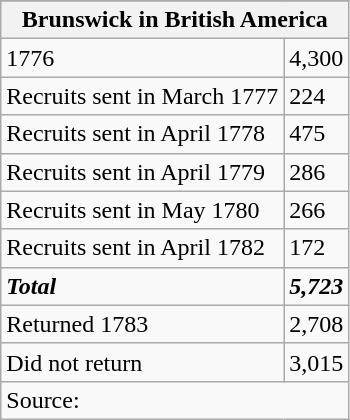<table class="wikitable">
<tr bgcolor="F1F1F1">
</tr>
<tr>
<th colspan="2">Brunswick in British America</th>
</tr>
<tr>
<td>1776</td>
<td>4,300</td>
</tr>
<tr>
<td>Recruits sent in March 1777</td>
<td>224</td>
</tr>
<tr>
<td>Recruits sent in April 1778</td>
<td>475</td>
</tr>
<tr>
<td>Recruits sent in April 1779</td>
<td>286</td>
</tr>
<tr>
<td>Recruits sent in May 1780</td>
<td>266</td>
</tr>
<tr>
<td>Recruits sent in April 1782</td>
<td>172</td>
</tr>
<tr>
<td><strong><em>Total</em></strong></td>
<td><strong><em>5,723</em></strong></td>
</tr>
<tr>
<td>Returned 1783</td>
<td>2,708</td>
</tr>
<tr>
<td>Did not return</td>
<td>3,015</td>
</tr>
<tr>
<td colspan="2">Source: </td>
</tr>
</table>
